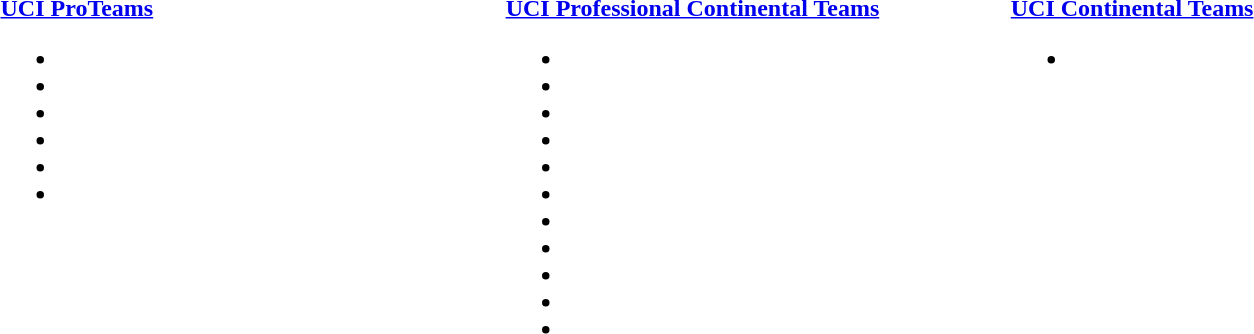<table>
<tr>
<td style="vertical-align:top; width:25%;"><strong><a href='#'>UCI ProTeams</a></strong><br><ul><li></li><li></li><li></li><li></li><li></li><li></li></ul></td>
<td style="vertical-align:top; width:25%;"><strong><a href='#'>UCI Professional Continental Teams</a></strong><br><ul><li></li><li></li><li></li><li></li><li></li><li></li><li></li><li></li><li></li><li></li><li></li></ul></td>
<td style="vertical-align:top; width:25%;"><strong><a href='#'>UCI Continental Teams</a></strong><br><ul><li></li></ul></td>
</tr>
</table>
